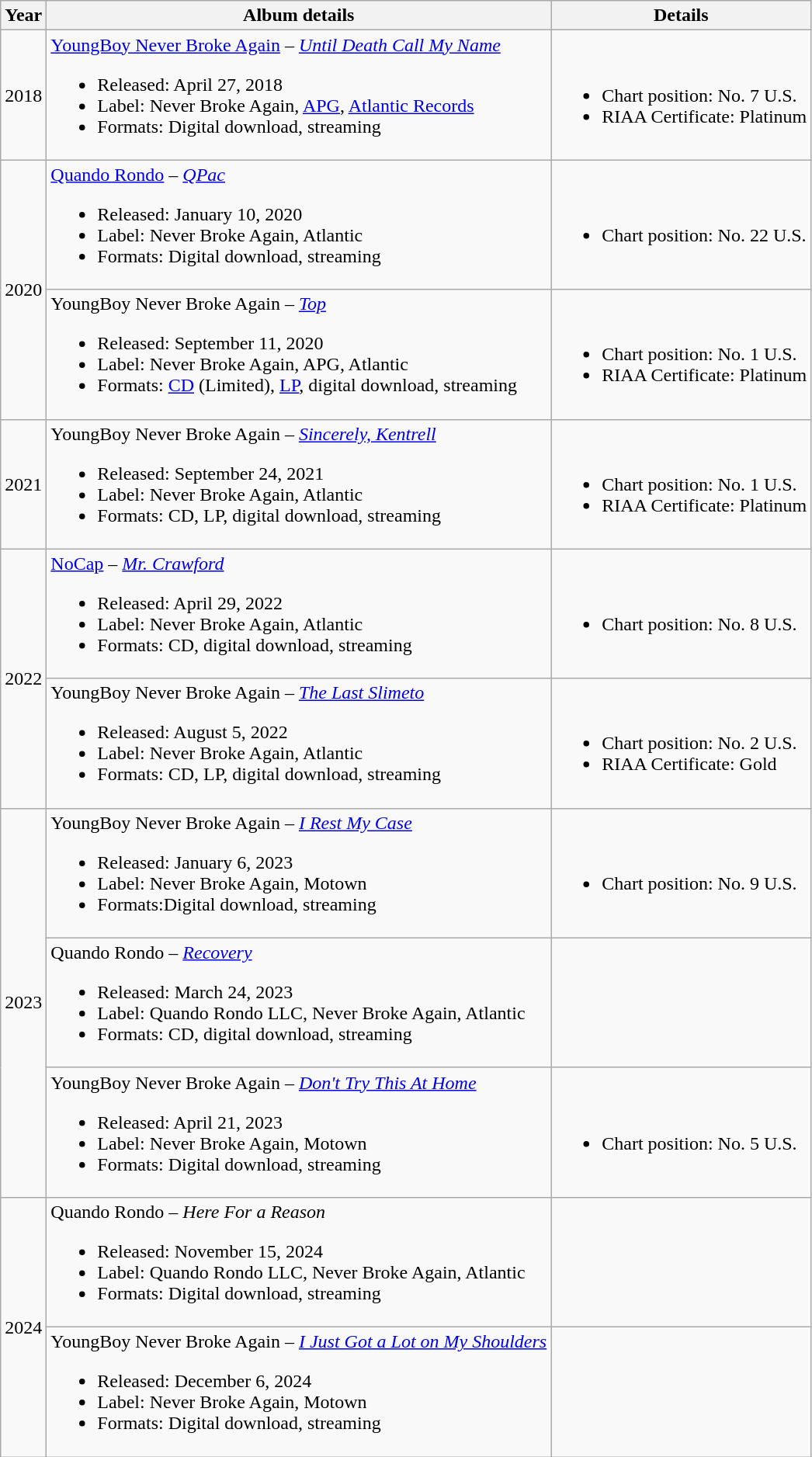<table class="wikitable sortable">
<tr>
<th>Year</th>
<th class="unsortable">Album details</th>
<th>Details</th>
</tr>
<tr>
<td rowspan="1" style="text-align: center">2018</td>
<td><a href='#'>YoungBoy Never Broke Again</a> – <em><a href='#'>Until Death Call My Name</a></em><br><ul><li>Released: April 27, 2018</li><li>Label: Never Broke Again, <a href='#'>APG</a>, <a href='#'>Atlantic Records</a></li><li>Formats: Digital download, streaming</li></ul></td>
<td><br><ul><li>Chart position: No. 7 U.S.</li><li>RIAA Certificate: Platinum</li></ul></td>
</tr>
<tr>
<td rowspan="2" style="text-align: center">2020</td>
<td><a href='#'>Quando Rondo</a> – <em><a href='#'>QPac</a></em><br><ul><li>Released: January 10, 2020</li><li>Label: Never Broke Again, Atlantic</li><li>Formats: Digital download, streaming</li></ul></td>
<td><br><ul><li>Chart position: No. 22 U.S.</li></ul></td>
</tr>
<tr>
<td>YoungBoy Never Broke Again – <em><a href='#'>Top</a></em><br><ul><li>Released: September 11, 2020</li><li>Label: Never Broke Again, APG, Atlantic</li><li>Formats:  <a href='#'>CD</a> (Limited), <a href='#'>LP</a>, digital download, streaming</li></ul></td>
<td><br><ul><li>Chart position: No. 1 U.S.</li><li>RIAA Certificate: Platinum</li></ul></td>
</tr>
<tr>
<td rowspan="1" style="text-align: center">2021</td>
<td>YoungBoy Never Broke Again – <em><a href='#'>Sincerely, Kentrell</a></em><br><ul><li>Released: September 24, 2021</li><li>Label: Never Broke Again, Atlantic</li><li>Formats: CD, LP, digital download, streaming</li></ul></td>
<td><br><ul><li>Chart position: No. 1 U.S.</li><li>RIAA Certificate: Platinum</li></ul></td>
</tr>
<tr>
<td rowspan="2" style="text-align: center">2022</td>
<td><a href='#'>NoCap</a> – <em><a href='#'>Mr. Crawford</a></em><br><ul><li>Released: April 29, 2022</li><li>Label: Never Broke Again, Atlantic</li><li>Formats: CD, digital download, streaming</li></ul></td>
<td><br><ul><li>Chart position: No. 8 U.S.</li></ul></td>
</tr>
<tr>
<td>YoungBoy Never Broke Again – <em><a href='#'>The Last Slimeto</a></em><br><ul><li>Released: August 5, 2022</li><li>Label: Never Broke Again, Atlantic</li><li>Formats: CD, LP, digital download, streaming</li></ul></td>
<td><br><ul><li>Chart position: No. 2 U.S.</li><li>RIAA Certificate: Gold</li></ul></td>
</tr>
<tr>
<td rowspan="3" style="text-align: center">2023</td>
<td>YoungBoy Never Broke Again – <em><a href='#'>I Rest My Case</a></em><br><ul><li>Released: January 6, 2023</li><li>Label: Never Broke Again, Motown</li><li>Formats:Digital download, streaming</li></ul></td>
<td><br><ul><li>Chart position: No. 9 U.S.</li></ul></td>
</tr>
<tr>
<td>Quando Rondo – <em><a href='#'>Recovery</a></em><br><ul><li>Released: March 24, 2023</li><li>Label: Quando Rondo LLC, Never Broke Again, Atlantic</li><li>Formats: CD, digital download, streaming</li></ul></td>
<td></td>
</tr>
<tr>
<td>YoungBoy Never Broke Again – <em><a href='#'>Don't Try This At Home</a></em><br><ul><li>Released: April 21, 2023</li><li>Label: Never Broke Again, Motown</li><li>Formats: Digital download, streaming</li></ul></td>
<td><br><ul><li>Chart position: No. 5 U.S.</li></ul></td>
</tr>
<tr>
<td rowspan="2" style="text-align: center">2024</td>
<td>Quando Rondo – <em>Here For a Reason</em><br><ul><li>Released: November 15, 2024</li><li>Label: Quando Rondo LLC, Never Broke Again, Atlantic</li><li>Formats: Digital download, streaming</li></ul></td>
<td></td>
</tr>
<tr>
<td>YoungBoy Never Broke Again – <em><a href='#'>I Just Got a Lot on My Shoulders</a></em><br><ul><li>Released: December 6, 2024</li><li>Label: Never Broke Again, Motown</li><li>Formats: Digital download, streaming</li></ul></td>
<td></td>
</tr>
</table>
